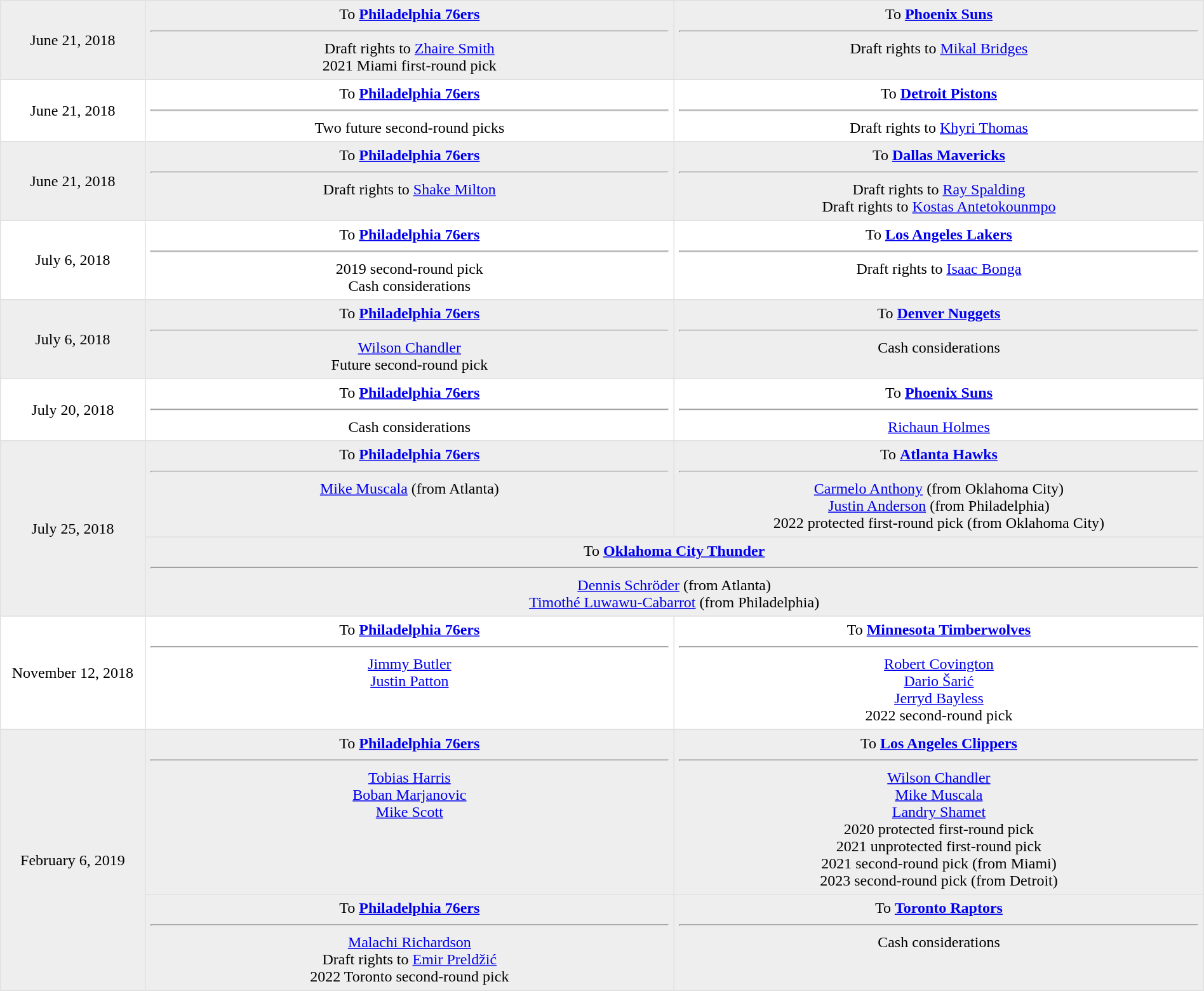<table border=1 style="border-collapse:collapse; text-align: center; width: 100%" bordercolor="#DFDFDF" cellpadding="5">
<tr style="background:#eee;">
<td style="width:12%">June 21, 2018</td>
<td style="width:44%; vertical-align:top;">To <strong><a href='#'>Philadelphia 76ers</a></strong><hr>Draft rights to <a href='#'>Zhaire Smith</a><br>2021 Miami first-round pick</td>
<td style="width:44%; vertical-align:top;">To <strong><a href='#'>Phoenix Suns</a></strong><hr>Draft rights to <a href='#'>Mikal Bridges</a></td>
</tr>
<tr>
<td style="width:12%">June 21, 2018</td>
<td style="width:44%" valign="top">To <strong><a href='#'>Philadelphia 76ers</a></strong><hr>Two future second-round picks</td>
<td style="width:44%" valign="top">To <strong><a href='#'>Detroit Pistons</a></strong><hr>Draft rights to <a href='#'>Khyri Thomas</a></td>
</tr>
<tr bgcolor="eeeeee">
<td style="width:12%">June 21, 2018</td>
<td style="width:44%" valign="top">To <strong><a href='#'>Philadelphia 76ers</a></strong><hr>Draft rights to <a href='#'>Shake Milton</a></td>
<td style="width:44%" valign="top">To <strong><a href='#'>Dallas Mavericks</a></strong><hr>Draft rights to <a href='#'>Ray Spalding</a><br>Draft rights to <a href='#'>Kostas Antetokounmpo</a></td>
</tr>
<tr>
<td style="width:12%">July 6, 2018</td>
<td style="width:44%; vertical-align:top;">To <strong><a href='#'>Philadelphia 76ers</a></strong><hr>2019 second-round pick<br>Cash considerations</td>
<td style="width:44%; vertical-align:top;">To <strong><a href='#'>Los Angeles Lakers</a></strong><hr>Draft rights to <a href='#'>Isaac Bonga</a></td>
</tr>
<tr bgcolor="eeeeee">
<td style="width:12%">July 6, 2018</td>
<td style="width:44%" valign="top">To <strong><a href='#'>Philadelphia 76ers</a></strong><hr><a href='#'>Wilson Chandler</a><br>Future second-round pick</td>
<td style="width:44%" valign="top">To <strong><a href='#'>Denver Nuggets</a></strong><hr>Cash considerations</td>
</tr>
<tr>
<td style="width:12%">July 20, 2018</td>
<td style="width:44%; vertical-align:top;">To <strong><a href='#'>Philadelphia 76ers</a></strong><hr>Cash considerations</td>
<td style="width:44%; vertical-align:top;">To <strong><a href='#'>Phoenix Suns</a></strong><hr><a href='#'>Richaun Holmes</a></td>
</tr>
<tr bgcolor="eeeeee">
<td rowspan=2>July 25, 2018</td>
<td style="width:44%" valign="top">To <strong><a href='#'>Philadelphia 76ers</a></strong><hr><a href='#'>Mike Muscala</a> (from Atlanta)</td>
<td style="width:44%" valign="top">To <strong><a href='#'>Atlanta Hawks</a></strong><hr><a href='#'>Carmelo Anthony</a> (from Oklahoma City)<br><a href='#'>Justin Anderson</a> (from Philadelphia)<br>2022 protected first-round pick (from Oklahoma City)</td>
</tr>
<tr bgcolor="eeeeee">
<td colspan="3">To <strong><a href='#'>Oklahoma City Thunder</a></strong><hr><a href='#'>Dennis Schröder</a> (from Atlanta)<br><a href='#'>Timothé Luwawu-Cabarrot</a> (from Philadelphia)</td>
</tr>
<tr>
<td style="width:12%">November 12, 2018</td>
<td style="width:44%" valign="top">To <strong><a href='#'>Philadelphia 76ers</a></strong><hr><a href='#'>Jimmy Butler</a><br><a href='#'>Justin Patton</a></td>
<td style="width:44%" valign="top">To <strong><a href='#'>Minnesota Timberwolves</a></strong><hr><a href='#'>Robert Covington</a><br><a href='#'>Dario Šarić</a><br><a href='#'>Jerryd Bayless</a><br>2022 second-round pick</td>
</tr>
<tr bgcolor="eeeeee">
<td rowspan=2>February 6, 2019</td>
<td style="width:44%" valign="top">To <strong><a href='#'>Philadelphia 76ers</a></strong><hr><a href='#'>Tobias Harris</a><br><a href='#'>Boban Marjanovic</a><br><a href='#'>Mike Scott</a></td>
<td style="width:44%" valign="top">To <strong><a href='#'>Los Angeles Clippers</a></strong><hr><a href='#'>Wilson Chandler</a><br><a href='#'>Mike Muscala</a><br><a href='#'>Landry Shamet</a><br>2020 protected first-round pick<br>2021 unprotected first-round pick<br>2021 second-round pick (from Miami)<br>2023 second-round pick (from Detroit)</td>
</tr>
<tr bgcolor="eeeeee">
<td style="width:44%" valign="top">To <strong><a href='#'>Philadelphia 76ers</a></strong><hr><a href='#'>Malachi Richardson</a><br>Draft rights to <a href='#'>Emir Preldžić</a><br>2022 Toronto second-round pick</td>
<td style="width:44%" valign="top">To <strong><a href='#'>Toronto Raptors</a></strong><hr>Cash considerations</td>
</tr>
</table>
